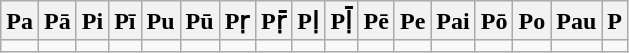<table class=wikitable>
<tr>
<th>Pa</th>
<th>Pā</th>
<th>Pi</th>
<th>Pī</th>
<th>Pu</th>
<th>Pū</th>
<th>Pṛ</th>
<th>Pṝ</th>
<th>Pḷ</th>
<th>Pḹ</th>
<th>Pē</th>
<th>Pe</th>
<th>Pai</th>
<th>Pō</th>
<th>Po</th>
<th>Pau</th>
<th>P</th>
</tr>
<tr>
<td></td>
<td></td>
<td></td>
<td></td>
<td></td>
<td></td>
<td></td>
<td></td>
<td></td>
<td></td>
<td></td>
<td></td>
<td></td>
<td></td>
<td></td>
<td></td>
<td></td>
</tr>
</table>
